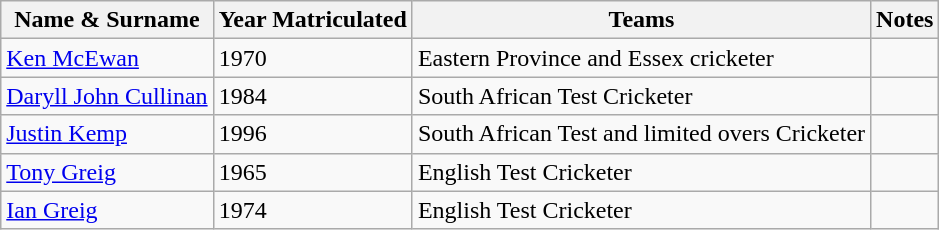<table class="wikitable sortable plainrowheaders">
<tr>
<th scope="col">Name & Surname</th>
<th scope="col">Year Matriculated</th>
<th scope="col">Teams</th>
<th scope="col">Notes</th>
</tr>
<tr>
<td><a href='#'>Ken McEwan</a></td>
<td>1970</td>
<td>Eastern Province and Essex cricketer</td>
<td></td>
</tr>
<tr>
<td><a href='#'>Daryll John Cullinan</a></td>
<td>1984</td>
<td>South African Test Cricketer</td>
<td></td>
</tr>
<tr>
<td><a href='#'>Justin Kemp</a></td>
<td>1996</td>
<td>South African Test and limited overs Cricketer</td>
<td></td>
</tr>
<tr>
<td><a href='#'>Tony Greig</a></td>
<td>1965</td>
<td>English Test Cricketer</td>
<td></td>
</tr>
<tr>
<td><a href='#'>Ian Greig</a></td>
<td>1974</td>
<td>English Test Cricketer</td>
<td></td>
</tr>
</table>
